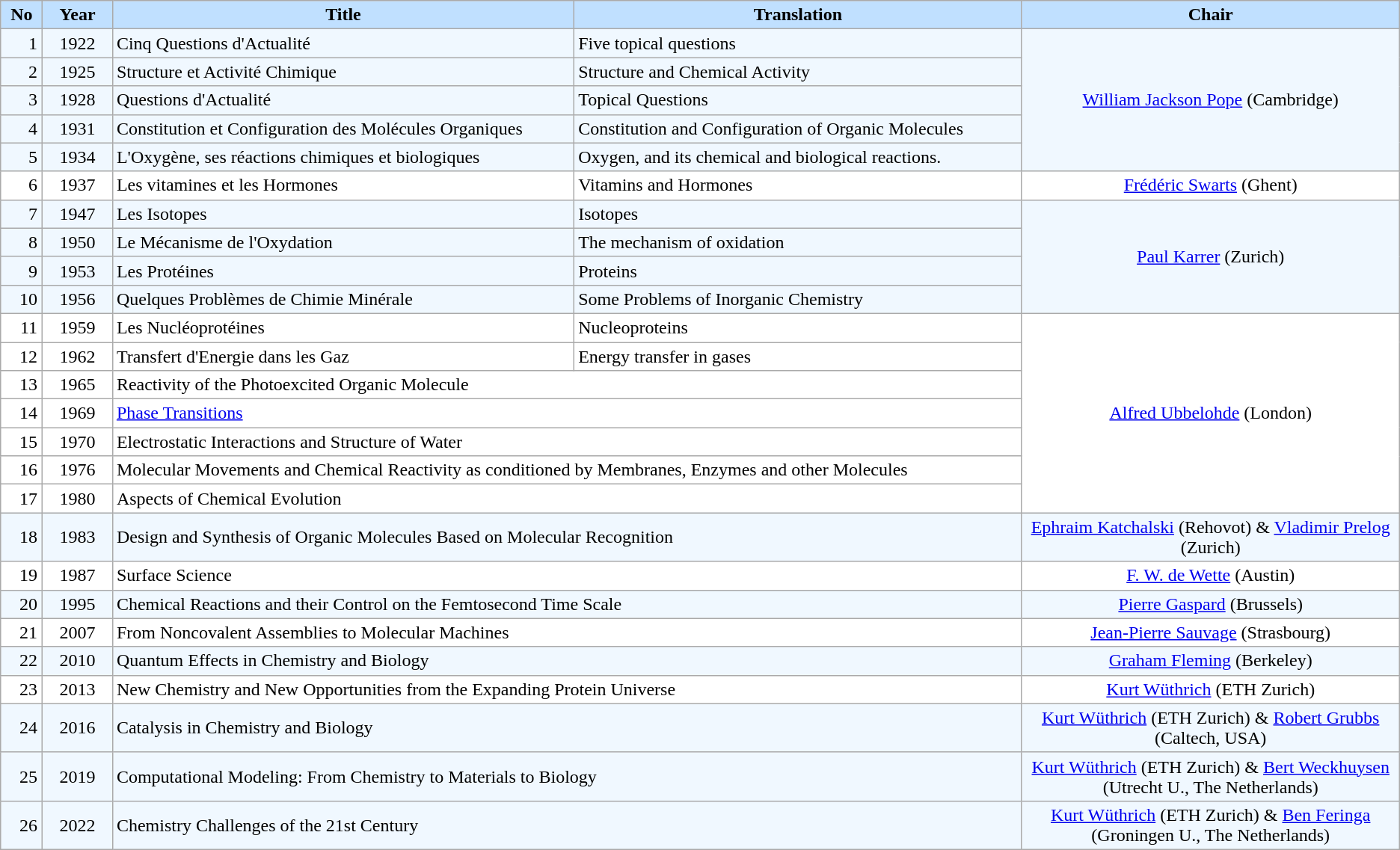<table align="center"| class="wikitable">
<tr>
<th width="3%" style="background-color: #C0E0FF;">No</th>
<th width="5%" style="background-color: #C0E0FF;">Year</th>
<th width="33%" style="background-color: #C0E0FF;">Title</th>
<th width="32%" style="background-color: #C0E0FF;">Translation</th>
<th width="27%" style="background-color: #C0E0FF;">Chair</th>
</tr>
<tr style="background-color: #F0F8FF;">
<td align="right" style="padding-right:4px;">1</td>
<td align="center">1922</td>
<td>Cinq Questions d'Actualité</td>
<td>Five topical questions</td>
<td align="center" rowspan="5"><a href='#'>William Jackson Pope</a> (Cambridge)</td>
</tr>
<tr style="background-color: #F0F8FF;">
<td align="right" style="padding-right:4px;">2</td>
<td align="center">1925</td>
<td>Structure et Activité Chimique</td>
<td>Structure and Chemical Activity</td>
</tr>
<tr style="background-color: #F0F8FF;">
<td align="right" style="padding-right:4px;">3</td>
<td align="center">1928</td>
<td>Questions d'Actualité</td>
<td>Topical Questions</td>
</tr>
<tr style="background-color: #F0F8FF;">
<td align="right" style="padding-right:4px;">4</td>
<td align="center">1931</td>
<td>Constitution et Configuration des Molécules Organiques</td>
<td>Constitution and Configuration of Organic Molecules</td>
</tr>
<tr style="background-color: #F0F8FF;">
<td align="right" style="padding-right:4px;">5</td>
<td align="center">1934</td>
<td>L'Oxygène, ses réactions chimiques et biologiques</td>
<td>Oxygen, and its chemical and biological reactions.</td>
</tr>
<tr style="background-color: #FFFFFF;">
<td align="right" style="padding-right:4px;">6</td>
<td align="center">1937</td>
<td>Les vitamines et les Hormones</td>
<td>Vitamins and Hormones</td>
<td align="center"><a href='#'>Frédéric Swarts</a> (Ghent)</td>
</tr>
<tr style="background-color: #F0F8FF;">
<td align="right" style="padding-right:4px;">7</td>
<td align="center">1947</td>
<td>Les Isotopes</td>
<td>Isotopes</td>
<td align="center" rowspan="4"><a href='#'>Paul Karrer</a> (Zurich)</td>
</tr>
<tr style="background-color: #F0F8FF;">
<td align="right" style="padding-right:4px;">8</td>
<td align="center">1950</td>
<td>Le Mécanisme de l'Oxydation</td>
<td>The mechanism of oxidation</td>
</tr>
<tr style="background-color: #F0F8FF;">
<td align="right" style="padding-right:4px;">9</td>
<td align="center">1953</td>
<td>Les Protéines</td>
<td>Proteins</td>
</tr>
<tr style="background-color: #F0F8FF;">
<td align="right" style="padding-right:4px;">10</td>
<td align="center">1956</td>
<td>Quelques Problèmes de Chimie Minérale</td>
<td>Some Problems of Inorganic Chemistry</td>
</tr>
<tr style="background-color: #FFFFFF;">
<td align="right" style="padding-right:4px;">11</td>
<td align="center">1959</td>
<td>Les Nucléoprotéines</td>
<td>Nucleoproteins</td>
<td align="center" rowspan="7"><a href='#'>Alfred Ubbelohde</a> (London)</td>
</tr>
<tr style="background-color: #FFFFFF;">
<td align="right" style="padding-right:4px;">12</td>
<td align="center">1962</td>
<td>Transfert d'Energie dans les Gaz</td>
<td>Energy transfer in gases</td>
</tr>
<tr style="background-color: #FFFFFF;">
<td align="right" style="padding-right:4px;">13</td>
<td align="center">1965</td>
<td colspan="2">Reactivity of the Photoexcited Organic Molecule</td>
</tr>
<tr style="background-color: #FFFFFF;">
<td align="right" style="padding-right:4px;">14</td>
<td align="center">1969</td>
<td colspan="2"><a href='#'>Phase Transitions</a></td>
</tr>
<tr style="background-color: #FFFFFF;">
<td align="right" style="padding-right:4px;">15</td>
<td align="center">1970</td>
<td colspan="2">Electrostatic Interactions and Structure of Water</td>
</tr>
<tr style="background-color: #FFFFFF;">
<td align="right" style="padding-right:4px;">16</td>
<td align="center">1976</td>
<td colspan="2">Molecular Movements and Chemical Reactivity as conditioned by Membranes, Enzymes and other Molecules</td>
</tr>
<tr style="background-color: #FFFFFF;">
<td align="right" style="padding-right:4px;">17</td>
<td align="center">1980</td>
<td colspan="2">Aspects of Chemical Evolution</td>
</tr>
<tr style="background-color: #F0F8FF;">
<td align="right" style="padding-right:4px;">18</td>
<td align="center">1983</td>
<td colspan="2">Design and Synthesis of Organic Molecules Based on Molecular Recognition</td>
<td align="center"><a href='#'>Ephraim Katchalski</a> (Rehovot) & <a href='#'>Vladimir Prelog</a> (Zurich)</td>
</tr>
<tr style="background-color: #FFFFFF;">
<td align="right" style="padding-right:4px;">19</td>
<td align="center">1987</td>
<td colspan="2">Surface Science</td>
<td align="center"><a href='#'>F. W. de Wette</a> (Austin)</td>
</tr>
<tr style="background-color: #F0F8FF;">
<td align="right" style="padding-right:4px;">20</td>
<td align="center">1995</td>
<td colspan="2">Chemical Reactions and their Control on the Femtosecond Time Scale</td>
<td align="center"><a href='#'>Pierre Gaspard</a> (Brussels)</td>
</tr>
<tr style="background-color: #FFFFFF;">
<td align="right" style="padding-right:4px;">21</td>
<td align="center">2007</td>
<td colspan="2">From Noncovalent Assemblies to Molecular Machines</td>
<td align="center"><a href='#'>Jean-Pierre Sauvage</a> (Strasbourg)</td>
</tr>
<tr style="background-color: #F0F8FF;">
<td align="right" style="padding-right:4px;">22</td>
<td align="center">2010</td>
<td colspan="2">Quantum Effects in Chemistry and Biology</td>
<td align="center"><a href='#'>Graham Fleming</a> (Berkeley)</td>
</tr>
<tr style="background-color: #FFFFFF;">
<td align="right" style="padding-right:4px;">23</td>
<td align="center">2013</td>
<td colspan="2">New Chemistry and New Opportunities from the Expanding Protein Universe</td>
<td align="center"><a href='#'>Kurt Wüthrich</a> (ETH Zurich)</td>
</tr>
<tr style="background-color: #F0F8FF;">
<td align="right" style="padding-right:4px;">24</td>
<td align="center">2016</td>
<td colspan="2">Catalysis in Chemistry and Biology</td>
<td align="center"><a href='#'>Kurt Wüthrich</a> (ETH Zurich) & <a href='#'>Robert Grubbs</a> (Caltech, USA)</td>
</tr>
<tr style="background-color: #F0F8FF;">
<td align="right" style="padding-right:4px;">25</td>
<td align="center">2019</td>
<td colspan="2">Computational Modeling: From Chemistry to Materials to Biology</td>
<td align="center"><a href='#'>Kurt Wüthrich</a> (ETH Zurich) & <a href='#'>Bert Weckhuysen</a> (Utrecht U., The Netherlands)</td>
</tr>
<tr style="background-color: #F0F8FF;">
<td align="right" style="padding-right:4px;">26</td>
<td align="center">2022</td>
<td colspan="2">Chemistry Challenges of the 21st Century</td>
<td align="center"><a href='#'>Kurt Wüthrich</a> (ETH Zurich) & <a href='#'>Ben Feringa</a> (Groningen U., The Netherlands)</td>
</tr>
</table>
